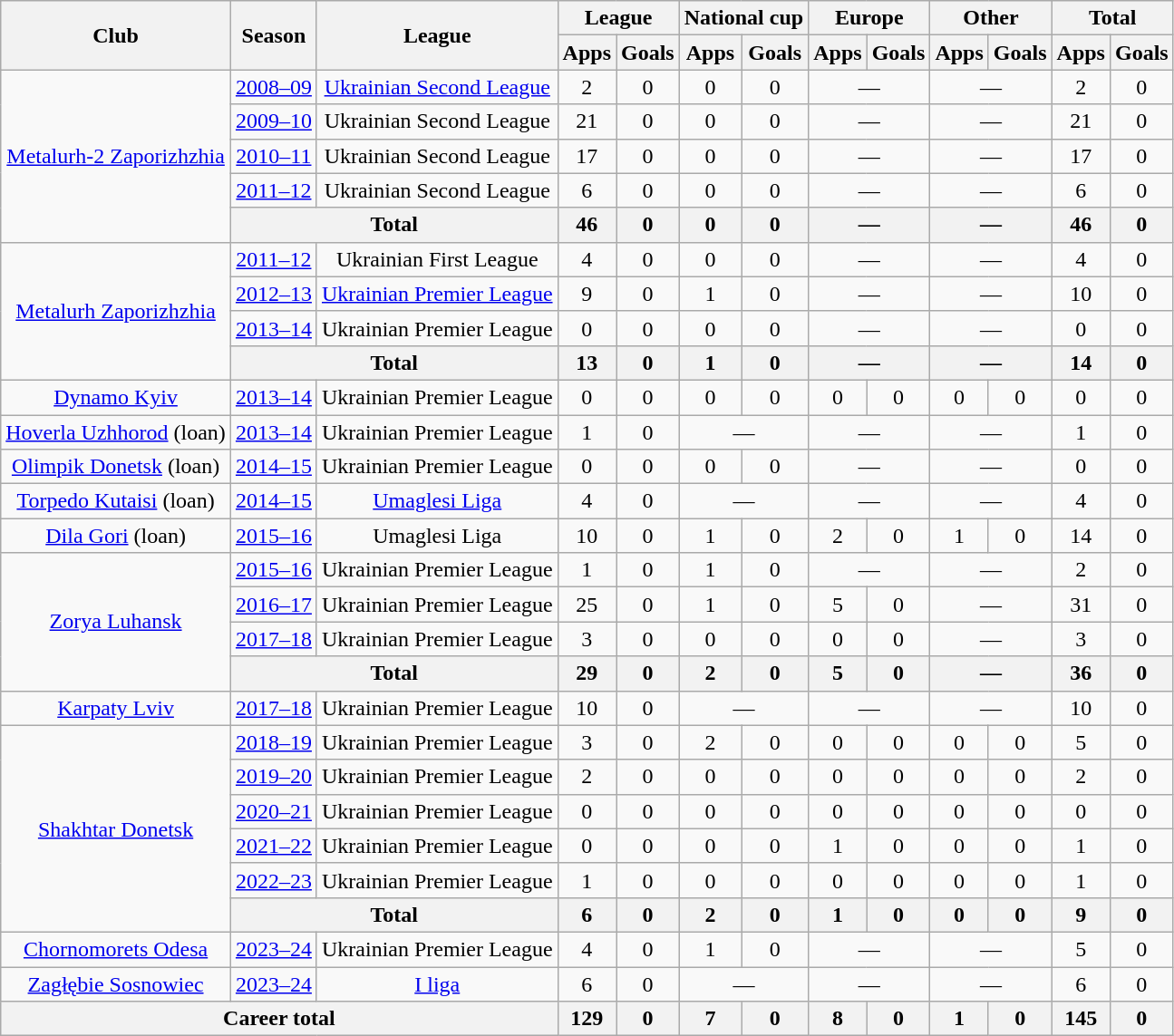<table class="wikitable" style="text-align: center;">
<tr>
<th rowspan="2">Club</th>
<th rowspan="2">Season</th>
<th rowspan="2">League</th>
<th colspan="2">League</th>
<th colspan="2">National cup</th>
<th colspan="2">Europe</th>
<th colspan="2">Other</th>
<th colspan="2">Total</th>
</tr>
<tr>
<th>Apps</th>
<th>Goals</th>
<th>Apps</th>
<th>Goals</th>
<th>Apps</th>
<th>Goals</th>
<th>Apps</th>
<th>Goals</th>
<th>Apps</th>
<th>Goals</th>
</tr>
<tr>
<td rowspan="5"><a href='#'>Metalurh-2 Zaporizhzhia</a></td>
<td><a href='#'>2008–09</a></td>
<td><a href='#'>Ukrainian Second League</a></td>
<td>2</td>
<td>0</td>
<td>0</td>
<td>0</td>
<td colspan="2">—</td>
<td colspan="2">—</td>
<td>2</td>
<td>0</td>
</tr>
<tr>
<td><a href='#'>2009–10</a></td>
<td>Ukrainian Second League</td>
<td>21</td>
<td>0</td>
<td>0</td>
<td>0</td>
<td colspan="2">—</td>
<td colspan="2">—</td>
<td>21</td>
<td>0</td>
</tr>
<tr>
<td><a href='#'>2010–11</a></td>
<td>Ukrainian Second League</td>
<td>17</td>
<td>0</td>
<td>0</td>
<td>0</td>
<td colspan="2">—</td>
<td colspan="2">—</td>
<td>17</td>
<td>0</td>
</tr>
<tr>
<td><a href='#'>2011–12</a></td>
<td>Ukrainian Second League</td>
<td>6</td>
<td>0</td>
<td>0</td>
<td>0</td>
<td colspan="2">—</td>
<td colspan="2">—</td>
<td>6</td>
<td>0</td>
</tr>
<tr>
<th colspan="2">Total</th>
<th>46</th>
<th>0</th>
<th>0</th>
<th>0</th>
<th colspan="2">—</th>
<th colspan="2">—</th>
<th>46</th>
<th>0</th>
</tr>
<tr>
<td rowspan="4"><a href='#'>Metalurh Zaporizhzhia</a></td>
<td><a href='#'>2011–12</a></td>
<td>Ukrainian First League</td>
<td>4</td>
<td>0</td>
<td>0</td>
<td>0</td>
<td colspan="2">—</td>
<td colspan="2">—</td>
<td>4</td>
<td>0</td>
</tr>
<tr>
<td><a href='#'>2012–13</a></td>
<td><a href='#'>Ukrainian Premier League</a></td>
<td>9</td>
<td>0</td>
<td>1</td>
<td>0</td>
<td colspan="2">—</td>
<td colspan="2">—</td>
<td>10</td>
<td>0</td>
</tr>
<tr>
<td><a href='#'>2013–14</a></td>
<td>Ukrainian Premier League</td>
<td>0</td>
<td>0</td>
<td>0</td>
<td>0</td>
<td colspan="2">—</td>
<td colspan="2">—</td>
<td>0</td>
<td>0</td>
</tr>
<tr>
<th colspan="2">Total</th>
<th>13</th>
<th>0</th>
<th>1</th>
<th>0</th>
<th colspan="2">—</th>
<th colspan="2">—</th>
<th>14</th>
<th>0</th>
</tr>
<tr>
<td><a href='#'>Dynamo Kyiv</a></td>
<td><a href='#'>2013–14</a></td>
<td>Ukrainian Premier League</td>
<td>0</td>
<td>0</td>
<td>0</td>
<td>0</td>
<td>0</td>
<td>0</td>
<td>0</td>
<td>0</td>
<td>0</td>
<td>0</td>
</tr>
<tr>
<td><a href='#'>Hoverla Uzhhorod</a> (loan)</td>
<td><a href='#'>2013–14</a></td>
<td>Ukrainian Premier League</td>
<td>1</td>
<td>0</td>
<td colspan="2">—</td>
<td colspan="2">—</td>
<td colspan="2">—</td>
<td>1</td>
<td>0</td>
</tr>
<tr>
<td><a href='#'>Olimpik Donetsk</a> (loan)</td>
<td><a href='#'>2014–15</a></td>
<td>Ukrainian Premier League</td>
<td>0</td>
<td>0</td>
<td>0</td>
<td>0</td>
<td colspan="2">—</td>
<td colspan="2">—</td>
<td>0</td>
<td>0</td>
</tr>
<tr>
<td><a href='#'>Torpedo Kutaisi</a> (loan)</td>
<td><a href='#'>2014–15</a></td>
<td><a href='#'>Umaglesi Liga</a></td>
<td>4</td>
<td>0</td>
<td colspan="2">—</td>
<td colspan="2">—</td>
<td colspan="2">—</td>
<td>4</td>
<td>0</td>
</tr>
<tr>
<td><a href='#'>Dila Gori</a> (loan)</td>
<td><a href='#'>2015–16</a></td>
<td>Umaglesi Liga</td>
<td>10</td>
<td>0</td>
<td>1</td>
<td>0</td>
<td>2</td>
<td>0</td>
<td>1</td>
<td>0</td>
<td>14</td>
<td>0</td>
</tr>
<tr>
<td rowspan="4"><a href='#'>Zorya Luhansk</a></td>
<td><a href='#'>2015–16</a></td>
<td>Ukrainian Premier League</td>
<td>1</td>
<td>0</td>
<td>1</td>
<td>0</td>
<td colspan="2">—</td>
<td colspan="2">—</td>
<td>2</td>
<td>0</td>
</tr>
<tr>
<td><a href='#'>2016–17</a></td>
<td>Ukrainian Premier League</td>
<td>25</td>
<td>0</td>
<td>1</td>
<td>0</td>
<td>5</td>
<td>0</td>
<td colspan="2">—</td>
<td>31</td>
<td>0</td>
</tr>
<tr>
<td><a href='#'>2017–18</a></td>
<td>Ukrainian Premier League</td>
<td>3</td>
<td>0</td>
<td>0</td>
<td>0</td>
<td>0</td>
<td>0</td>
<td colspan="2">—</td>
<td>3</td>
<td>0</td>
</tr>
<tr>
<th colspan="2">Total</th>
<th>29</th>
<th>0</th>
<th>2</th>
<th>0</th>
<th>5</th>
<th>0</th>
<th colspan="2">—</th>
<th>36</th>
<th>0</th>
</tr>
<tr>
<td><a href='#'>Karpaty Lviv</a></td>
<td><a href='#'>2017–18</a></td>
<td>Ukrainian Premier League</td>
<td>10</td>
<td>0</td>
<td colspan="2">—</td>
<td colspan="2">—</td>
<td colspan="2">—</td>
<td>10</td>
<td>0</td>
</tr>
<tr>
<td rowspan="6"><a href='#'>Shakhtar Donetsk</a></td>
<td><a href='#'>2018–19</a></td>
<td>Ukrainian Premier League</td>
<td>3</td>
<td>0</td>
<td>2</td>
<td>0</td>
<td>0</td>
<td>0</td>
<td>0</td>
<td>0</td>
<td>5</td>
<td>0</td>
</tr>
<tr>
<td><a href='#'>2019–20</a></td>
<td>Ukrainian Premier League</td>
<td>2</td>
<td>0</td>
<td>0</td>
<td>0</td>
<td>0</td>
<td>0</td>
<td>0</td>
<td>0</td>
<td>2</td>
<td>0</td>
</tr>
<tr>
<td><a href='#'>2020–21</a></td>
<td>Ukrainian Premier League</td>
<td>0</td>
<td>0</td>
<td>0</td>
<td>0</td>
<td>0</td>
<td>0</td>
<td>0</td>
<td>0</td>
<td>0</td>
<td>0</td>
</tr>
<tr>
<td><a href='#'>2021–22</a></td>
<td>Ukrainian Premier League</td>
<td>0</td>
<td>0</td>
<td>0</td>
<td>0</td>
<td>1</td>
<td>0</td>
<td>0</td>
<td>0</td>
<td>1</td>
<td>0</td>
</tr>
<tr>
<td><a href='#'>2022–23</a></td>
<td>Ukrainian Premier League</td>
<td>1</td>
<td>0</td>
<td>0</td>
<td>0</td>
<td>0</td>
<td>0</td>
<td>0</td>
<td>0</td>
<td>1</td>
<td>0</td>
</tr>
<tr>
<th colspan="2">Total</th>
<th>6</th>
<th>0</th>
<th>2</th>
<th>0</th>
<th>1</th>
<th>0</th>
<th>0</th>
<th>0</th>
<th>9</th>
<th>0</th>
</tr>
<tr>
<td><a href='#'>Chornomorets Odesa</a></td>
<td><a href='#'>2023–24</a></td>
<td>Ukrainian Premier League</td>
<td>4</td>
<td>0</td>
<td>1</td>
<td>0</td>
<td colspan="2">—</td>
<td colspan="2">—</td>
<td>5</td>
<td>0</td>
</tr>
<tr>
<td><a href='#'>Zagłębie Sosnowiec</a></td>
<td><a href='#'>2023–24</a></td>
<td><a href='#'>I liga</a></td>
<td>6</td>
<td>0</td>
<td colspan="2">—</td>
<td colspan="2">—</td>
<td colspan="2">—</td>
<td>6</td>
<td>0</td>
</tr>
<tr>
<th colspan="3">Career total</th>
<th>129</th>
<th>0</th>
<th>7</th>
<th>0</th>
<th>8</th>
<th>0</th>
<th>1</th>
<th>0</th>
<th>145</th>
<th>0</th>
</tr>
</table>
